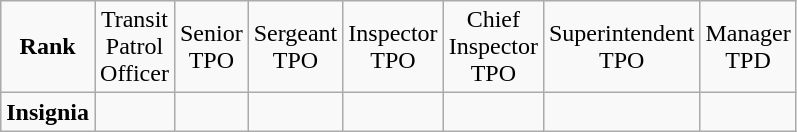<table class="wikitable" style="text-align:center">
<tr>
<td><strong>Rank</strong></td>
<td>Transit<br>Patrol<br>Officer</td>
<td>Senior<br>TPO</td>
<td>Sergeant<br>TPO</td>
<td>Inspector<br>TPO</td>
<td>Chief<br>Inspector<br>TPO</td>
<td>Superintendent<br> TPO</td>
<td>Manager<br>TPD</td>
</tr>
<tr>
<td><strong>Insignia</strong></td>
<td></td>
<td></td>
<td></td>
<td></td>
<td></td>
<td></td>
<td></td>
</tr>
</table>
